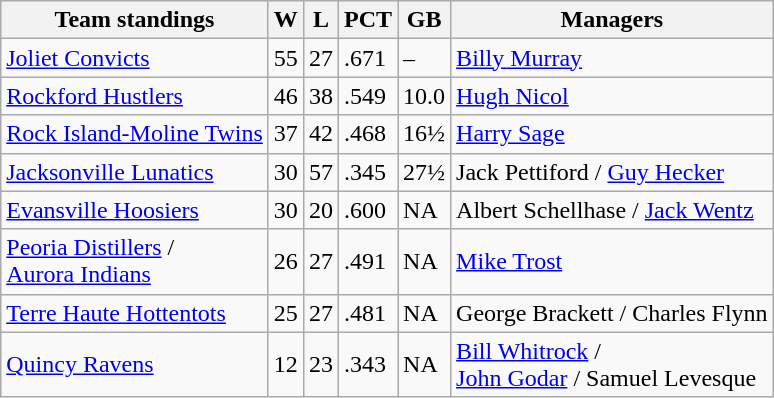<table class="wikitable">
<tr>
<th>Team standings</th>
<th>W</th>
<th>L</th>
<th>PCT</th>
<th>GB</th>
<th>Managers</th>
</tr>
<tr>
<td><a href='#'>Joliet Convicts</a></td>
<td>55</td>
<td>27</td>
<td>.671</td>
<td>–</td>
<td><a href='#'>Billy Murray</a></td>
</tr>
<tr>
<td><a href='#'>Rockford Hustlers</a></td>
<td>46</td>
<td>38</td>
<td>.549</td>
<td>10.0</td>
<td><a href='#'>Hugh Nicol</a></td>
</tr>
<tr>
<td><a href='#'>Rock Island-Moline Twins</a></td>
<td>37</td>
<td>42</td>
<td>.468</td>
<td>16½</td>
<td><a href='#'>Harry Sage</a></td>
</tr>
<tr>
<td><a href='#'>Jacksonville Lunatics</a></td>
<td>30</td>
<td>57</td>
<td>.345</td>
<td>27½</td>
<td>Jack Pettiford / <a href='#'>Guy Hecker</a></td>
</tr>
<tr>
<td><a href='#'>Evansville Hoosiers</a></td>
<td>30</td>
<td>20</td>
<td>.600</td>
<td>NA</td>
<td>Albert Schellhase / <a href='#'>Jack Wentz</a></td>
</tr>
<tr>
<td><a href='#'>Peoria Distillers</a> /<br> <a href='#'>Aurora Indians</a></td>
<td>26</td>
<td>27</td>
<td>.491</td>
<td>NA</td>
<td><a href='#'>Mike Trost</a></td>
</tr>
<tr>
<td><a href='#'>Terre Haute Hottentots</a></td>
<td>25</td>
<td>27</td>
<td>.481</td>
<td>NA</td>
<td>George Brackett / Charles Flynn</td>
</tr>
<tr>
<td><a href='#'>Quincy Ravens</a></td>
<td>12</td>
<td>23</td>
<td>.343</td>
<td>NA</td>
<td><a href='#'>Bill Whitrock</a> /<br> <a href='#'>John Godar</a> / Samuel Levesque</td>
</tr>
</table>
